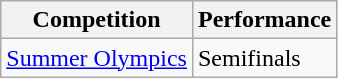<table class="wikitable">
<tr>
<th>Competition</th>
<th>Performance</th>
</tr>
<tr>
<td><a href='#'>Summer Olympics</a></td>
<td>Semifinals</td>
</tr>
</table>
